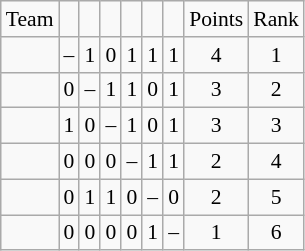<table class="wikitable" style="text-align:center; ; font-size:90%">
<tr>
<td>Team</td>
<td></td>
<td></td>
<td></td>
<td></td>
<td></td>
<td></td>
<td>Points</td>
<td>Rank</td>
</tr>
<tr>
<td align=left></td>
<td>–</td>
<td>1</td>
<td>0</td>
<td>1</td>
<td>1</td>
<td>1</td>
<td>4</td>
<td>1</td>
</tr>
<tr>
<td align=left></td>
<td>0</td>
<td>–</td>
<td>1</td>
<td>1</td>
<td>0</td>
<td>1</td>
<td>3</td>
<td>2</td>
</tr>
<tr>
<td align=left></td>
<td>1</td>
<td>0</td>
<td>–</td>
<td>1</td>
<td>0</td>
<td>1</td>
<td>3</td>
<td>3</td>
</tr>
<tr>
<td align=left></td>
<td>0</td>
<td>0</td>
<td>0</td>
<td>–</td>
<td>1</td>
<td>1</td>
<td>2</td>
<td>4</td>
</tr>
<tr>
<td align=left></td>
<td>0</td>
<td>1</td>
<td>1</td>
<td>0</td>
<td style="font-family:'lucida console',mono;">–</td>
<td>0</td>
<td>2</td>
<td>5</td>
</tr>
<tr>
<td align=left></td>
<td>0</td>
<td>0</td>
<td>0</td>
<td>0</td>
<td>1</td>
<td>–</td>
<td>1</td>
<td>6</td>
</tr>
</table>
